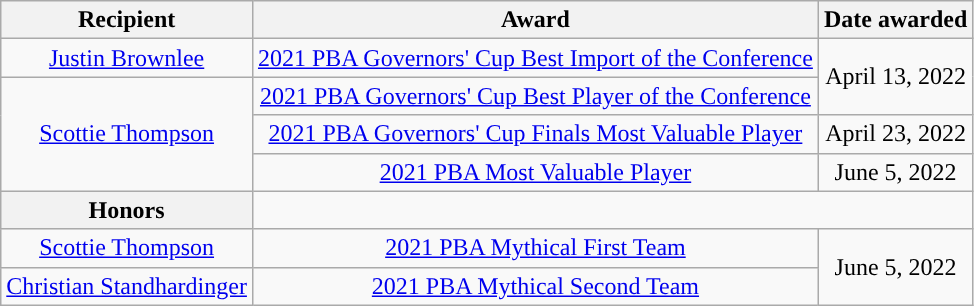<table class="wikitable sortable sortable" style="text-align: center">
<tr>
<th>Recipient</th>
<th>Award</th>
<th>Date awarded</th>
</tr>
<tr>
<td><a href='#'>Justin Brownlee</a></td>
<td><a href='#'>2021 PBA Governors' Cup Best Import of the Conference</a></td>
<td rowspan=2>April 13, 2022</td>
</tr>
<tr>
<td rowspan=3><a href='#'>Scottie Thompson</a></td>
<td><a href='#'>2021 PBA Governors' Cup Best Player of the Conference</a></td>
</tr>
<tr>
<td><a href='#'>2021 PBA Governors' Cup Finals Most Valuable Player</a></td>
<td>April 23, 2022</td>
</tr>
<tr>
<td><a href='#'>2021 PBA Most Valuable Player</a></td>
<td>June 5, 2022</td>
</tr>
<tr>
<th>Honors</th>
</tr>
<tr>
<td><a href='#'>Scottie Thompson</a></td>
<td><a href='#'>2021 PBA Mythical First Team</a></td>
<td rowspan=2>June 5, 2022</td>
</tr>
<tr>
<td><a href='#'>Christian Standhardinger</a></td>
<td><a href='#'>2021 PBA Mythical Second Team</a></td>
</tr>
</table>
